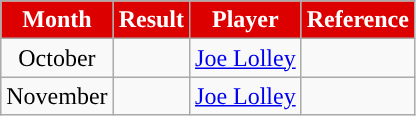<table class=wikitable>
<tr>
<th style="background:#DD0000; color:#FFFFFF;">Month</th>
<th style="background:#DD0000; color:#FFFFFF;">Result</th>
<th style="background:#DD0000; color:#FFFFFF;">Player</th>
<th style="background:#DD0000; color:#FFFFFF;">Reference</th>
</tr>
<tr>
<td align=center>October</td>
<td></td>
<td><a href='#'>Joe Lolley</a></td>
<td></td>
</tr>
<tr>
<td align=center>November</td>
<td></td>
<td><a href='#'>Joe Lolley</a></td>
<td></td>
</tr>
</table>
